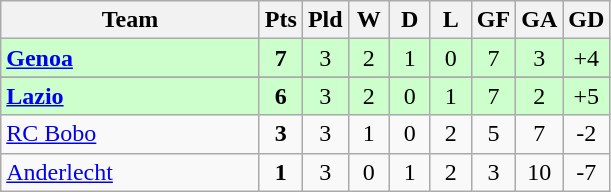<table class=wikitable style="text-align:center">
<tr>
<th width=165>Team</th>
<th width=20>Pts</th>
<th width=20>Pld</th>
<th width=20>W</th>
<th width=20>D</th>
<th width=20>L</th>
<th width=20>GF</th>
<th width=20>GA</th>
<th width=20>GD</th>
</tr>
<tr style="background:#ccffcc">
<td style="text-align:left"><strong> <a href='#'>Genoa</a></strong></td>
<td><strong>7</strong></td>
<td>3</td>
<td>2</td>
<td>1</td>
<td>0</td>
<td>7</td>
<td>3</td>
<td>+4</td>
</tr>
<tr>
</tr>
<tr style="background:#ccffcc">
<td style="text-align:left"><strong> <a href='#'>Lazio</a></strong></td>
<td><strong>6</strong></td>
<td>3</td>
<td>2</td>
<td>0</td>
<td>1</td>
<td>7</td>
<td>2</td>
<td>+5</td>
</tr>
<tr>
<td style="text-align:left"> <a href='#'>RC Bobo</a></td>
<td><strong>3</strong></td>
<td>3</td>
<td>1</td>
<td>0</td>
<td>2</td>
<td>5</td>
<td>7</td>
<td>-2</td>
</tr>
<tr>
<td style="text-align:left"> <a href='#'>Anderlecht</a></td>
<td><strong>1</strong></td>
<td>3</td>
<td>0</td>
<td>1</td>
<td>2</td>
<td>3</td>
<td>10</td>
<td>-7</td>
</tr>
</table>
